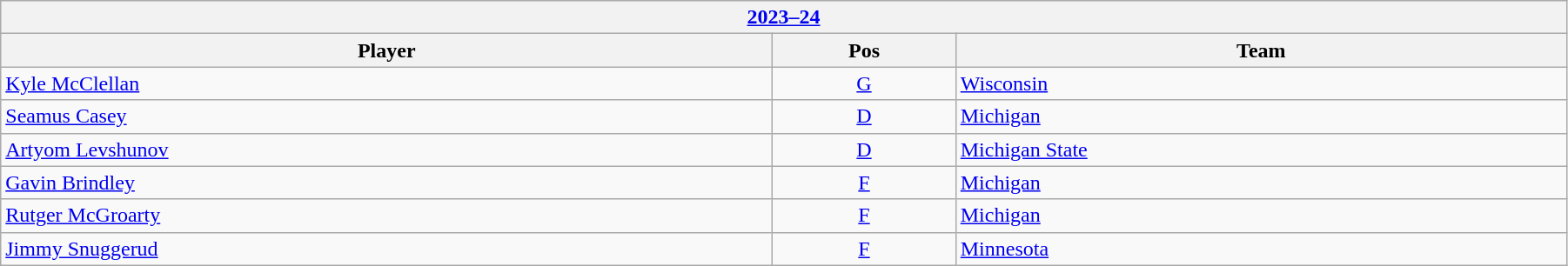<table class="wikitable" width=95%>
<tr>
<th colspan=3><a href='#'>2023–24</a></th>
</tr>
<tr>
<th>Player</th>
<th>Pos</th>
<th>Team</th>
</tr>
<tr>
<td><a href='#'>Kyle McClellan</a></td>
<td style="text-align:center;"><a href='#'>G</a></td>
<td><a href='#'>Wisconsin</a></td>
</tr>
<tr>
<td><a href='#'>Seamus Casey</a></td>
<td style="text-align:center;"><a href='#'>D</a></td>
<td><a href='#'>Michigan</a></td>
</tr>
<tr>
<td><a href='#'>Artyom Levshunov</a></td>
<td style="text-align:center;"><a href='#'>D</a></td>
<td><a href='#'>Michigan State</a></td>
</tr>
<tr>
<td><a href='#'>Gavin Brindley</a></td>
<td style="text-align:center;"><a href='#'>F</a></td>
<td><a href='#'>Michigan</a></td>
</tr>
<tr>
<td><a href='#'>Rutger McGroarty</a></td>
<td style="text-align:center;"><a href='#'>F</a></td>
<td><a href='#'>Michigan</a></td>
</tr>
<tr>
<td><a href='#'>Jimmy Snuggerud</a></td>
<td style="text-align:center;"><a href='#'>F</a></td>
<td><a href='#'>Minnesota</a></td>
</tr>
</table>
